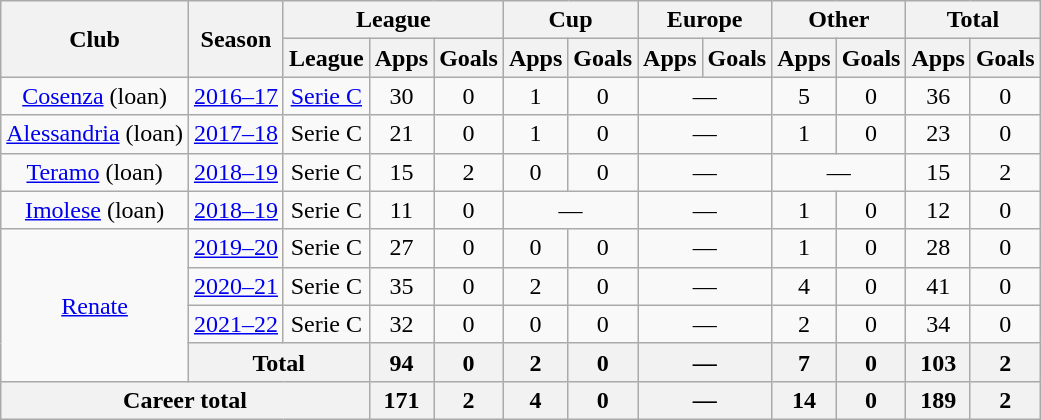<table class="wikitable" style="text-align: center;">
<tr>
<th rowspan="2">Club</th>
<th rowspan="2">Season</th>
<th colspan="3">League</th>
<th colspan="2">Cup</th>
<th colspan="2">Europe</th>
<th colspan="2">Other</th>
<th colspan="2">Total</th>
</tr>
<tr>
<th>League</th>
<th>Apps</th>
<th>Goals</th>
<th>Apps</th>
<th>Goals</th>
<th>Apps</th>
<th>Goals</th>
<th>Apps</th>
<th>Goals</th>
<th>Apps</th>
<th>Goals</th>
</tr>
<tr>
<td><a href='#'>Cosenza</a> (loan)</td>
<td><a href='#'>2016–17</a></td>
<td><a href='#'>Serie C</a></td>
<td>30</td>
<td>0</td>
<td>1</td>
<td>0</td>
<td colspan="2">—</td>
<td>5</td>
<td>0</td>
<td>36</td>
<td>0</td>
</tr>
<tr>
<td><a href='#'>Alessandria</a> (loan)</td>
<td><a href='#'>2017–18</a></td>
<td>Serie C</td>
<td>21</td>
<td>0</td>
<td>1</td>
<td>0</td>
<td colspan="2">—</td>
<td>1</td>
<td>0</td>
<td>23</td>
<td>0</td>
</tr>
<tr>
<td><a href='#'>Teramo</a> (loan)</td>
<td><a href='#'>2018–19</a></td>
<td>Serie C</td>
<td>15</td>
<td>2</td>
<td>0</td>
<td>0</td>
<td colspan="2">—</td>
<td colspan="2">—</td>
<td>15</td>
<td>2</td>
</tr>
<tr>
<td><a href='#'>Imolese</a> (loan)</td>
<td><a href='#'>2018–19</a></td>
<td>Serie C</td>
<td>11</td>
<td>0</td>
<td colspan="2">—</td>
<td colspan="2">—</td>
<td>1</td>
<td>0</td>
<td>12</td>
<td>0</td>
</tr>
<tr>
<td rowspan="4"><a href='#'>Renate</a></td>
<td><a href='#'>2019–20</a></td>
<td>Serie C</td>
<td>27</td>
<td>0</td>
<td>0</td>
<td>0</td>
<td colspan="2">—</td>
<td>1</td>
<td>0</td>
<td>28</td>
<td>0</td>
</tr>
<tr>
<td><a href='#'>2020–21</a></td>
<td>Serie C</td>
<td>35</td>
<td>0</td>
<td>2</td>
<td>0</td>
<td colspan="2">—</td>
<td>4</td>
<td>0</td>
<td>41</td>
<td>0</td>
</tr>
<tr>
<td><a href='#'>2021–22</a></td>
<td>Serie C</td>
<td>32</td>
<td>0</td>
<td>0</td>
<td>0</td>
<td colspan="2">—</td>
<td>2</td>
<td>0</td>
<td>34</td>
<td>0</td>
</tr>
<tr>
<th colspan="2">Total</th>
<th>94</th>
<th>0</th>
<th>2</th>
<th>0</th>
<th colspan="2">—</th>
<th>7</th>
<th>0</th>
<th>103</th>
<th>2</th>
</tr>
<tr>
<th colspan="3">Career total</th>
<th>171</th>
<th>2</th>
<th>4</th>
<th>0</th>
<th colspan="2">—</th>
<th>14</th>
<th>0</th>
<th>189</th>
<th>2</th>
</tr>
</table>
